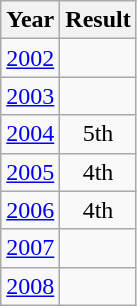<table class="wikitable" style="text-align:center">
<tr>
<th>Year</th>
<th>Result</th>
</tr>
<tr>
<td><a href='#'>2002</a></td>
<td></td>
</tr>
<tr>
<td><a href='#'>2003</a></td>
<td></td>
</tr>
<tr>
<td><a href='#'>2004</a></td>
<td>5th</td>
</tr>
<tr>
<td><a href='#'>2005</a></td>
<td>4th</td>
</tr>
<tr>
<td><a href='#'>2006</a></td>
<td>4th</td>
</tr>
<tr>
<td><a href='#'>2007</a></td>
<td></td>
</tr>
<tr>
<td><a href='#'>2008</a></td>
<td></td>
</tr>
</table>
